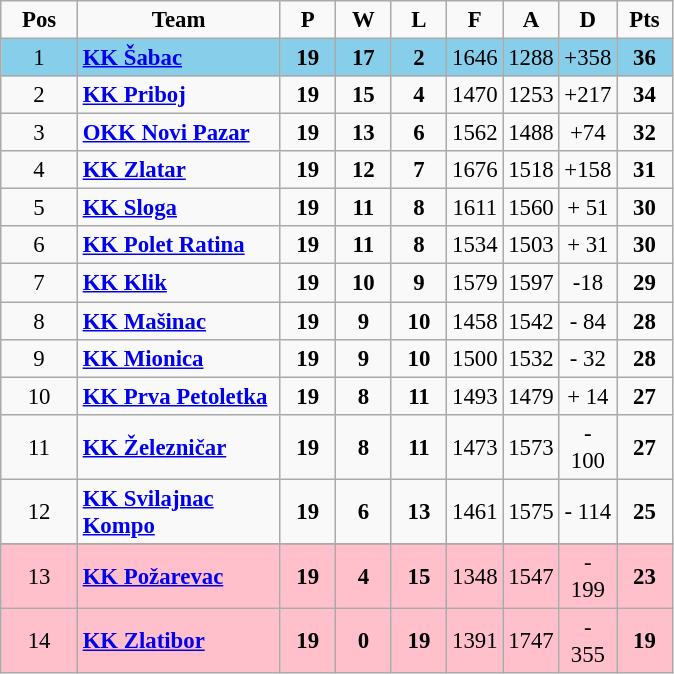<table class="wikitable sortable" style="text-align: center; font-size:95%">
<tr>
<td width="44"><strong>Pos</strong></td>
<td width="128"><strong>Team</strong></td>
<td width="30"><strong>P</strong></td>
<td width="30"><strong>W</strong></td>
<td width="30"><strong>L</strong></td>
<td width="30"><strong>F</strong></td>
<td width="30"><strong>A</strong></td>
<td width="30"><strong>D</strong></td>
<td width="30"><strong>Pts</strong></td>
</tr>
<tr bgcolor="87ceeb">
<td>1</td>
<td align="left"><strong><a href='#'>KK Šabac</a></strong></td>
<td><strong>19</strong></td>
<td><strong>17</strong></td>
<td><strong>2</strong></td>
<td>1646</td>
<td>1288</td>
<td>+358</td>
<td><strong>36</strong></td>
</tr>
<tr>
<td>2</td>
<td align="left"><strong><a href='#'>KK Priboj</a></strong></td>
<td><strong>19</strong></td>
<td><strong>15</strong></td>
<td><strong>4</strong></td>
<td>1470</td>
<td>1253</td>
<td>+217</td>
<td><strong>34</strong></td>
</tr>
<tr>
<td>3</td>
<td align="left"><strong><a href='#'>OKK Novi Pazar</a></strong></td>
<td><strong>19</strong></td>
<td><strong>13</strong></td>
<td><strong>6</strong></td>
<td>1562</td>
<td>1488</td>
<td>+74</td>
<td><strong>32</strong></td>
</tr>
<tr>
<td>4</td>
<td align="left"><strong><a href='#'>KK Zlatar</a></strong></td>
<td><strong>19</strong></td>
<td><strong>12</strong></td>
<td><strong>7</strong></td>
<td>1676</td>
<td>1518</td>
<td>+158</td>
<td><strong>31</strong></td>
</tr>
<tr>
<td>5</td>
<td align="left"><strong><a href='#'>KK Sloga</a></strong></td>
<td><strong>19</strong></td>
<td><strong>11</strong></td>
<td><strong>8</strong></td>
<td>1611</td>
<td>1560</td>
<td>+ 51</td>
<td><strong>30</strong></td>
</tr>
<tr>
<td>6</td>
<td align="left"><strong><a href='#'>KK Polet Ratina</a></strong></td>
<td><strong>19</strong></td>
<td><strong>11</strong></td>
<td><strong>8</strong></td>
<td>1534</td>
<td>1503</td>
<td>+ 31</td>
<td><strong>30</strong></td>
</tr>
<tr>
<td>7</td>
<td align="left"><strong> <a href='#'>KK Klik</a></strong></td>
<td><strong>19</strong></td>
<td><strong>10</strong></td>
<td><strong>9</strong></td>
<td>1579</td>
<td>1597</td>
<td>-18</td>
<td><strong>29</strong></td>
</tr>
<tr>
<td>8</td>
<td align="left"><strong><a href='#'>KK Mašinac</a></strong></td>
<td><strong>19</strong></td>
<td><strong>9</strong></td>
<td><strong>10</strong></td>
<td>1458</td>
<td>1542</td>
<td>- 84</td>
<td><strong>28</strong></td>
</tr>
<tr>
<td>9</td>
<td align="left"><strong><a href='#'>KK Mionica</a></strong></td>
<td><strong>19</strong></td>
<td><strong>9</strong></td>
<td><strong>10</strong></td>
<td>1500</td>
<td>1532</td>
<td>- 32</td>
<td><strong>28</strong></td>
</tr>
<tr>
<td>10</td>
<td align="left"><strong><a href='#'>KK Prva Petoletka</a></strong></td>
<td><strong>19</strong></td>
<td><strong>8</strong></td>
<td><strong>11</strong></td>
<td>1493</td>
<td>1479</td>
<td>+ 14</td>
<td><strong>27</strong></td>
</tr>
<tr>
<td>11</td>
<td align="left"><strong><a href='#'>KK Železničar</a></strong></td>
<td><strong>19</strong></td>
<td><strong>8</strong></td>
<td><strong>11</strong></td>
<td>1473</td>
<td>1573</td>
<td>- 100</td>
<td><strong>27</strong></td>
</tr>
<tr>
<td>12</td>
<td align="left"><strong><a href='#'>KK Svilajnac Kompo</a></strong></td>
<td><strong>19</strong></td>
<td><strong>6</strong></td>
<td><strong>13</strong></td>
<td>1461</td>
<td>1575</td>
<td>- 114</td>
<td><strong>25</strong></td>
</tr>
<tr>
</tr>
<tr bgcolor="ffc0cb">
<td>13</td>
<td align="left"><strong><a href='#'>KK Požarevac</a></strong></td>
<td><strong>19</strong></td>
<td><strong>4</strong></td>
<td><strong>15</strong></td>
<td>1348</td>
<td>1547</td>
<td>- 199</td>
<td><strong>23</strong></td>
</tr>
<tr bgcolor="ffc0cb">
<td>14</td>
<td align="left"><strong><a href='#'>KK Zlatibor</a></strong></td>
<td><strong>19</strong></td>
<td><strong>0</strong></td>
<td><strong>19</strong></td>
<td>1391</td>
<td>1747</td>
<td>- 355</td>
<td><strong>19</strong></td>
</tr>
</table>
